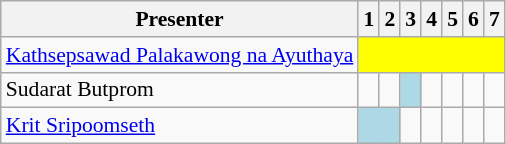<table class="wikitable" style="white-space:nowrap; font-size:90%;">
<tr>
<th>Presenter</th>
<th>1</th>
<th>2</th>
<th>3</th>
<th>4</th>
<th>5</th>
<th>6</th>
<th>7</th>
</tr>
<tr>
<td><a href='#'>Kathsepsawad Palakawong na Ayuthaya</a></td>
<td colspan="7" style="text-align:center; background:yellow;"></td>
</tr>
<tr>
<td>Sudarat Butprom</td>
<td></td>
<td></td>
<td colspan="1" style="text-align:center; background:lightblue;"></td>
<td></td>
<td></td>
<td></td>
<td></td>
</tr>
<tr>
<td><a href='#'>Krit Sripoomseth</a></td>
<td colspan="2" style="text-align:center; background:lightblue;"></td>
<td></td>
<td></td>
<td></td>
<td></td>
<td></td>
</tr>
</table>
